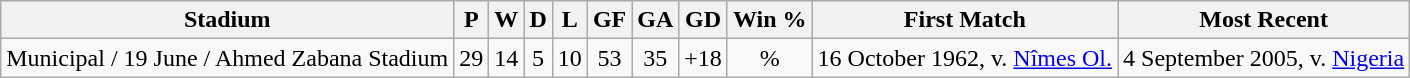<table class="sortable wikitable" style="text-align:center">
<tr>
<th>Stadium</th>
<th>P</th>
<th>W</th>
<th>D</th>
<th>L</th>
<th>GF</th>
<th>GA</th>
<th>GD</th>
<th>Win %</th>
<th>First Match</th>
<th>Most Recent</th>
</tr>
<tr>
<td align="left">Municipal / 19 June / Ahmed Zabana Stadium</td>
<td>29</td>
<td>14</td>
<td>5</td>
<td>10</td>
<td>53</td>
<td>35</td>
<td>+18</td>
<td>%</td>
<td>16 October 1962, v. <a href='#'>Nîmes Ol.</a></td>
<td>4 September 2005, v. <a href='#'>Nigeria</a></td>
</tr>
</table>
